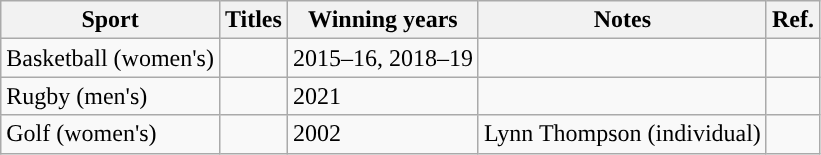<table class="wikitable">
<tr>
<th>Sport</th>
<th>Titles</th>
<th>Winning years</th>
<th>Notes</th>
<th>Ref.</th>
</tr>
<tr>
<td>Basketball (women's)</td>
<td></td>
<td>2015–16, 2018–19</td>
<td></td>
<td></td>
</tr>
<tr>
<td>Rugby (men's)</td>
<td></td>
<td>2021</td>
<td></td>
<td></td>
</tr>
<tr>
<td>Golf (women's)</td>
<td></td>
<td>2002</td>
<td>Lynn Thompson (individual)</td>
<td></td>
</tr>
</table>
